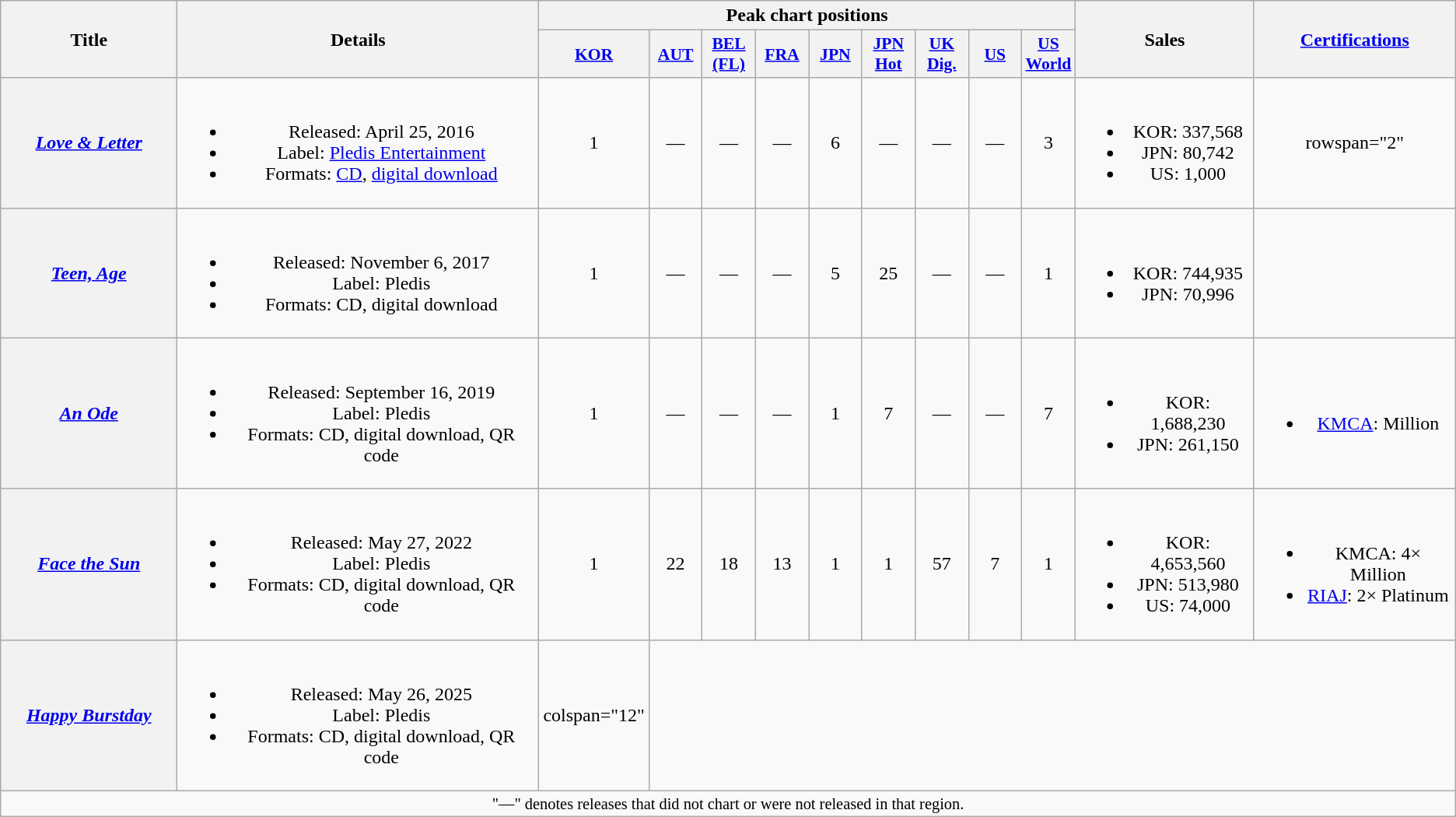<table class="wikitable plainrowheaders" style="text-align:center;">
<tr>
<th scope="col" rowspan="2" style="width:9em;">Title</th>
<th scope="col" rowspan="2">Details</th>
<th colspan="9" scope="col">Peak chart positions</th>
<th scope="col" rowspan="2">Sales</th>
<th scope="col" rowspan="2"><a href='#'>Certifications</a><br></th>
</tr>
<tr>
<th scope="col" style="width:2.7em;font-size:90%;"><a href='#'>KOR</a><br></th>
<th scope="col" style="width:2.7em;font-size:90%;"><a href='#'>AUT</a><br></th>
<th scope="col" style="width:2.7em;font-size:90%;"><a href='#'>BEL<br>(FL)</a><br></th>
<th scope="col" style="width:2.7em;font-size:90%;"><a href='#'>FRA</a><br></th>
<th scope="col" style="width:2.7em;font-size:90%;"><a href='#'>JPN</a><br></th>
<th scope="col" style="width:2.7em;font-size:90%;"><a href='#'>JPN<br>Hot</a><br></th>
<th scope="col" style="width:2.7em;font-size:90%;"><a href='#'>UK<br>Dig.</a><br></th>
<th scope="col" style="width:2.7em;font-size:90%;"><a href='#'>US</a><br></th>
<th scope="col" style="width:2.7em;font-size:90%;"><a href='#'>US<br>World</a><br></th>
</tr>
<tr>
<th scope="row"><em><a href='#'>Love & Letter</a></em></th>
<td><br><ul><li>Released: April 25, 2016</li><li>Label: <a href='#'>Pledis Entertainment</a></li><li>Formats: <a href='#'>CD</a>, <a href='#'>digital download</a></li></ul></td>
<td>1</td>
<td>—</td>
<td>—</td>
<td>—</td>
<td>6</td>
<td>—</td>
<td>—</td>
<td>—</td>
<td>3</td>
<td><br><ul><li>KOR: 337,568</li><li>JPN: 80,742</li><li>US: 1,000</li></ul></td>
<td>rowspan="2" </td>
</tr>
<tr>
<th scope="row"><em><a href='#'>Teen, Age</a></em></th>
<td><br><ul><li>Released: November 6, 2017</li><li>Label: Pledis</li><li>Formats: CD, digital download</li></ul></td>
<td>1</td>
<td>—</td>
<td>—</td>
<td>—</td>
<td>5</td>
<td>25</td>
<td>—</td>
<td>—</td>
<td>1</td>
<td><br><ul><li>KOR: 744,935</li><li>JPN: 70,996</li></ul></td>
</tr>
<tr>
<th scope="row"><em><a href='#'>An Ode</a></em></th>
<td><br><ul><li>Released: September 16, 2019</li><li>Label: Pledis</li><li>Formats: CD, digital download, QR code</li></ul></td>
<td>1</td>
<td>—</td>
<td>—</td>
<td>—</td>
<td>1</td>
<td>7</td>
<td>—</td>
<td>—</td>
<td>7</td>
<td><br><ul><li>KOR: 1,688,230</li><li>JPN: 261,150</li></ul></td>
<td><br><ul><li><a href='#'>KMCA</a>: Million</li></ul></td>
</tr>
<tr>
<th scope="row"><em><a href='#'>Face the Sun</a></em></th>
<td><br><ul><li>Released: May 27, 2022</li><li>Label: Pledis</li><li>Formats: CD, digital download, QR code</li></ul></td>
<td>1</td>
<td>22</td>
<td>18</td>
<td>13</td>
<td>1</td>
<td>1</td>
<td>57</td>
<td>7</td>
<td>1</td>
<td><br><ul><li>KOR: 4,653,560</li><li>JPN: 513,980</li><li>US: 74,000</li></ul></td>
<td><br><ul><li>KMCA: 4× Million</li><li><a href='#'>RIAJ</a>: 2× Platinum</li></ul></td>
</tr>
<tr>
<th scope="row"><em><a href='#'>Happy Burstday</a></em></th>
<td><br><ul><li>Released: May 26, 2025</li><li>Label: Pledis</li><li>Formats: CD, digital download, QR code</li></ul></td>
<td>colspan="12" </td>
</tr>
<tr>
<td colspan="14" style="font-size:85%">"—" denotes releases that did not chart or were not released in that region.</td>
</tr>
</table>
